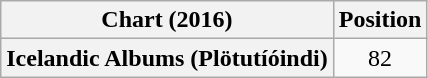<table class="wikitable plainrowheaders" style="text-align:center;">
<tr>
<th scope="col">Chart (2016)</th>
<th scope="col">Position</th>
</tr>
<tr>
<th scope="row">Icelandic Albums (Plötutíóindi)</th>
<td>82</td>
</tr>
</table>
